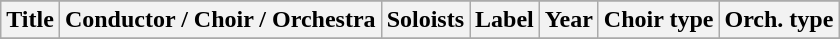<table class="wikitable sortable plainrowheaders" style="margin-right: 0;">
<tr>
</tr>
<tr>
<th scope="col">Title</th>
<th scope="col">Conductor / Choir / Orchestra</th>
<th scope="col">Soloists</th>
<th scope="col">Label</th>
<th scope="col">Year</th>
<th scope="col">Choir type</th>
<th scope="col">Orch. type</th>
</tr>
<tr>
</tr>
</table>
